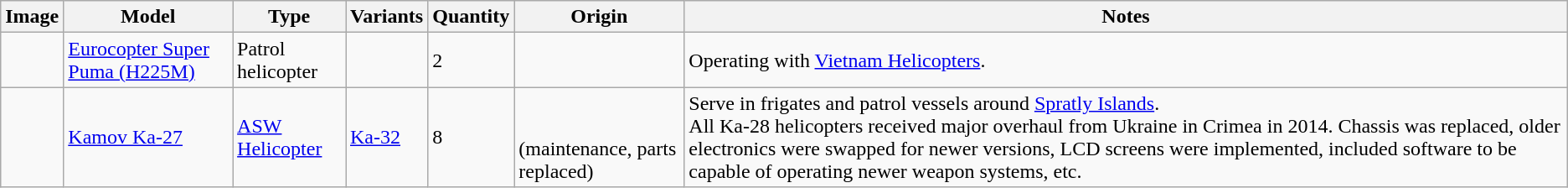<table class="wikitable">
<tr>
<th>Image</th>
<th>Model</th>
<th>Type</th>
<th>Variants</th>
<th>Quantity</th>
<th>Origin</th>
<th>Notes</th>
</tr>
<tr>
<td></td>
<td><a href='#'>Eurocopter Super Puma (H225M)</a></td>
<td>Patrol helicopter</td>
<td></td>
<td>2</td>
<td></td>
<td>Operating with <a href='#'>Vietnam Helicopters</a>.</td>
</tr>
<tr>
<td></td>
<td><a href='#'>Kamov Ka-27</a></td>
<td><a href='#'>ASW Helicopter</a></td>
<td><a href='#'>Ka-32</a></td>
<td>8</td>
<td><br><br>(maintenance, parts replaced)</td>
<td>Serve in frigates and patrol vessels around <a href='#'>Spratly Islands</a>.<br>All Ka-28 helicopters received major overhaul from Ukraine in Crimea in 2014. Chassis was replaced, older electronics were swapped for newer versions, LCD screens were implemented, included software to be capable of operating newer weapon systems, etc.</td>
</tr>
</table>
